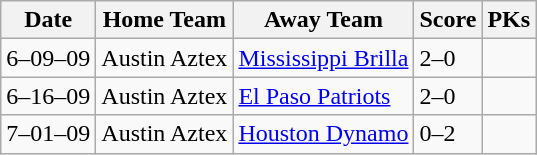<table class="wikitable" border="1">
<tr>
<th><strong>Date</strong></th>
<th><strong>Home Team</strong></th>
<th><strong>Away Team</strong></th>
<th><strong>Score</strong></th>
<th><strong>PKs</strong></th>
</tr>
<tr>
<td>6–09–09</td>
<td>Austin Aztex</td>
<td><a href='#'>Mississippi Brilla</a></td>
<td>2–0</td>
<td></td>
</tr>
<tr>
<td>6–16–09</td>
<td>Austin Aztex</td>
<td><a href='#'>El Paso Patriots</a></td>
<td>2–0</td>
<td></td>
</tr>
<tr>
<td>7–01–09</td>
<td>Austin Aztex</td>
<td><a href='#'>Houston Dynamo</a></td>
<td>0–2</td>
<td></td>
</tr>
</table>
